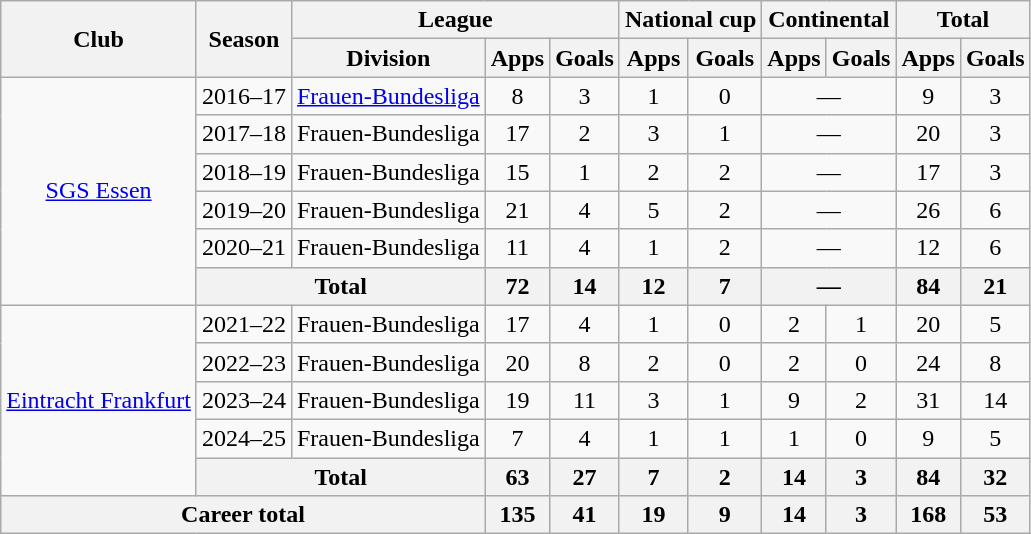<table class="wikitable" style="text-align:center">
<tr>
<th rowspan="2">Club</th>
<th rowspan="2">Season</th>
<th colspan="3">League</th>
<th colspan="2">National cup</th>
<th colspan="2">Continental</th>
<th colspan="2">Total</th>
</tr>
<tr>
<th>Division</th>
<th>Apps</th>
<th>Goals</th>
<th>Apps</th>
<th>Goals</th>
<th>Apps</th>
<th>Goals</th>
<th>Apps</th>
<th>Goals</th>
</tr>
<tr>
<td rowspan="6"><a href='#'>SGS Essen</a></td>
<td>2016–17</td>
<td><a href='#'>Frauen-Bundesliga</a></td>
<td>8</td>
<td>3</td>
<td>1</td>
<td>0</td>
<td colspan="2">—</td>
<td>9</td>
<td>3</td>
</tr>
<tr>
<td>2017–18</td>
<td>Frauen-Bundesliga</td>
<td>17</td>
<td>2</td>
<td>3</td>
<td>1</td>
<td colspan="2">—</td>
<td>20</td>
<td>3</td>
</tr>
<tr>
<td>2018–19</td>
<td>Frauen-Bundesliga</td>
<td>15</td>
<td>1</td>
<td>2</td>
<td>2</td>
<td colspan="2">—</td>
<td>17</td>
<td>3</td>
</tr>
<tr>
<td>2019–20</td>
<td>Frauen-Bundesliga</td>
<td>21</td>
<td>4</td>
<td>5</td>
<td>2</td>
<td colspan="2">—</td>
<td>26</td>
<td>6</td>
</tr>
<tr>
<td>2020–21</td>
<td>Frauen-Bundesliga</td>
<td>11</td>
<td>4</td>
<td>1</td>
<td>2</td>
<td colspan="2">—</td>
<td>12</td>
<td>6</td>
</tr>
<tr>
<th colspan="2">Total</th>
<th>72</th>
<th>14</th>
<th>12</th>
<th>7</th>
<th colspan="2">—</th>
<th>84</th>
<th>21</th>
</tr>
<tr>
<td rowspan="5"><a href='#'>Eintracht Frankfurt</a></td>
<td>2021–22</td>
<td>Frauen-Bundesliga</td>
<td>17</td>
<td>4</td>
<td>1</td>
<td>0</td>
<td>2</td>
<td>1</td>
<td>20</td>
<td>5</td>
</tr>
<tr>
<td>2022–23</td>
<td>Frauen-Bundesliga</td>
<td>20</td>
<td>8</td>
<td>2</td>
<td>0</td>
<td>2</td>
<td>0</td>
<td>24</td>
<td>8</td>
</tr>
<tr>
<td>2023–24</td>
<td>Frauen-Bundesliga</td>
<td>19</td>
<td>11</td>
<td>3</td>
<td>1</td>
<td>9</td>
<td>2</td>
<td>31</td>
<td>14</td>
</tr>
<tr>
<td>2024–25</td>
<td>Frauen-Bundesliga</td>
<td>7</td>
<td>4</td>
<td>1</td>
<td>1</td>
<td>1</td>
<td>0</td>
<td>9</td>
<td>5</td>
</tr>
<tr>
<th colspan="2">Total</th>
<th>63</th>
<th>27</th>
<th>7</th>
<th>2</th>
<th>14</th>
<th>3</th>
<th>84</th>
<th>32</th>
</tr>
<tr>
<th colspan="3">Career total</th>
<th>135</th>
<th>41</th>
<th>19</th>
<th>9</th>
<th>14</th>
<th>3</th>
<th>168</th>
<th>53</th>
</tr>
</table>
